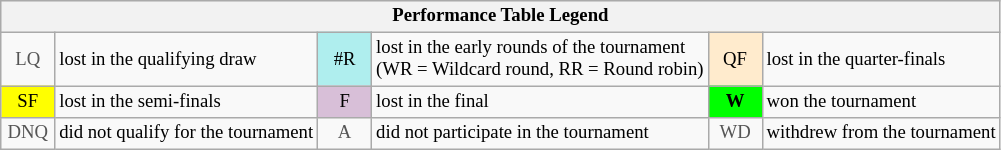<table class="wikitable" style="font-size:78%;">
<tr bgcolor="#efefef">
<th colspan="6">Performance Table Legend</th>
</tr>
<tr>
<td align="center" style="color:#555555;" width="30">LQ</td>
<td>lost in the qualifying draw</td>
<td align="center" style="background:#afeeee;">#R</td>
<td>lost in the early rounds of the tournament<br>(WR = Wildcard round, RR = Round robin)</td>
<td align="center" style="background:#ffebcd;">QF</td>
<td>lost in the quarter-finals</td>
</tr>
<tr>
<td align="center" style="background:yellow;">SF</td>
<td>lost in the semi-finals</td>
<td align="center" style="background:#D8BFD8;">F</td>
<td>lost in the final</td>
<td align="center" style="background:#00ff00;"><strong>W</strong></td>
<td>won the tournament</td>
</tr>
<tr>
<td align="center" style="color:#555555;" width="30">DNQ</td>
<td>did not qualify for the tournament</td>
<td align="center" style="color:#555555;" width="30">A</td>
<td>did not participate in the tournament</td>
<td align="center" style="color:#555555;" width="30">WD</td>
<td>withdrew from the tournament</td>
</tr>
</table>
